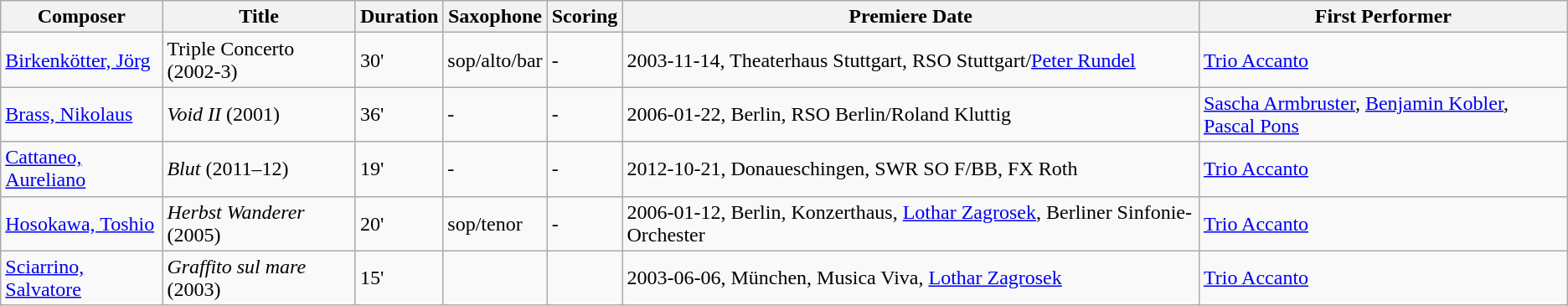<table class="wikitable sortable">
<tr>
<th>Composer</th>
<th>Title</th>
<th>Duration</th>
<th>Saxophone</th>
<th>Scoring</th>
<th>Premiere Date</th>
<th>First Performer</th>
</tr>
<tr>
<td><a href='#'>Birkenkötter, Jörg</a></td>
<td>Triple Concerto (2002-3)</td>
<td>30'</td>
<td>sop/alto/bar</td>
<td>-</td>
<td>2003-11-14, Theaterhaus Stuttgart, RSO Stuttgart/<a href='#'>Peter Rundel</a></td>
<td><a href='#'>Trio Accanto</a></td>
</tr>
<tr>
<td><a href='#'>Brass, Nikolaus</a></td>
<td><em>Void II</em> (2001)</td>
<td>36'</td>
<td>-</td>
<td>-</td>
<td>2006-01-22, Berlin, RSO Berlin/Roland Kluttig</td>
<td><a href='#'>Sascha Armbruster</a>, <a href='#'>Benjamin Kobler</a>, <a href='#'>Pascal Pons</a></td>
</tr>
<tr>
<td><a href='#'>Cattaneo, Aureliano</a></td>
<td><em>Blut</em> (2011–12)</td>
<td>19'</td>
<td>-</td>
<td>-</td>
<td>2012-10-21, Donaueschingen, SWR SO F/BB, FX Roth</td>
<td><a href='#'>Trio Accanto</a></td>
</tr>
<tr>
<td><a href='#'>Hosokawa, Toshio</a></td>
<td><em>Herbst Wanderer</em> (2005)</td>
<td>20'</td>
<td>sop/tenor</td>
<td>-</td>
<td>2006-01-12, Berlin, Konzerthaus, <a href='#'>Lothar Zagrosek</a>, Berliner Sinfonie-Orchester</td>
<td><a href='#'>Trio Accanto</a></td>
</tr>
<tr>
<td><a href='#'>Sciarrino, Salvatore</a></td>
<td><em>Graffito sul mare</em> (2003)</td>
<td>15'</td>
<td></td>
<td></td>
<td>2003-06-06, München, Musica Viva, <a href='#'>Lothar Zagrosek</a></td>
<td><a href='#'>Trio Accanto</a></td>
</tr>
</table>
